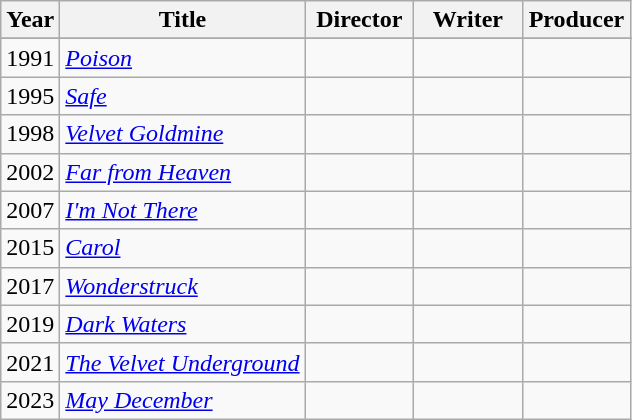<table class="wikitable">
<tr>
<th>Year</th>
<th>Title</th>
<th width=65>Director</th>
<th width=65>Writer</th>
<th width=65>Producer</th>
</tr>
<tr>
</tr>
<tr>
<td>1991</td>
<td><em><a href='#'>Poison</a></em></td>
<td></td>
<td></td>
<td></td>
</tr>
<tr>
<td>1995</td>
<td><em><a href='#'>Safe</a></em></td>
<td></td>
<td></td>
<td></td>
</tr>
<tr>
<td>1998</td>
<td><em><a href='#'>Velvet Goldmine</a></em></td>
<td></td>
<td></td>
<td></td>
</tr>
<tr>
<td>2002</td>
<td><em><a href='#'>Far from Heaven</a></em></td>
<td></td>
<td></td>
<td></td>
</tr>
<tr>
<td>2007</td>
<td><em><a href='#'>I'm Not There</a></em></td>
<td></td>
<td></td>
<td></td>
</tr>
<tr>
<td>2015</td>
<td><em><a href='#'>Carol</a></em></td>
<td></td>
<td></td>
<td></td>
</tr>
<tr>
<td>2017</td>
<td><em><a href='#'>Wonderstruck</a></em></td>
<td></td>
<td></td>
<td></td>
</tr>
<tr>
<td>2019</td>
<td><em><a href='#'>Dark Waters</a></em></td>
<td></td>
<td></td>
<td></td>
</tr>
<tr>
<td>2021</td>
<td><em><a href='#'>The Velvet Underground</a></em></td>
<td></td>
<td></td>
<td></td>
</tr>
<tr>
<td>2023</td>
<td><em><a href='#'>May December</a></em></td>
<td></td>
<td></td>
<td></td>
</tr>
</table>
